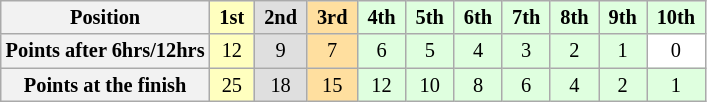<table class="wikitable" style="font-size:85%; text-align:center">
<tr>
<th>Position</th>
<td style="background:#ffffbf;"> <strong>1st</strong> </td>
<td style="background:#dfdfdf;"> <strong>2nd</strong> </td>
<td style="background:#ffdf9f;"> <strong>3rd</strong> </td>
<td style="background:#dfffdf;"> <strong>4th</strong> </td>
<td style="background:#dfffdf;"> <strong>5th</strong> </td>
<td style="background:#dfffdf;"> <strong>6th</strong> </td>
<td style="background:#dfffdf;"> <strong>7th</strong> </td>
<td style="background:#dfffdf;"> <strong>8th</strong> </td>
<td style="background:#dfffdf;"> <strong>9th</strong> </td>
<td style="background:#dfffdf;"> <strong>10th</strong> </td>
</tr>
<tr>
<th>Points after 6hrs/12hrs</th>
<td style="background:#ffffbf;">12</td>
<td style="background:#dfdfdf;">9</td>
<td style="background:#ffdf9f;">7</td>
<td style="background:#dfffdf;">6</td>
<td style="background:#dfffdf;">5</td>
<td style="background:#dfffdf;">4</td>
<td style="background:#dfffdf;">3</td>
<td style="background:#dfffdf;">2</td>
<td style="background:#dfffdf;">1</td>
<td style="background:#ffffff;">0</td>
</tr>
<tr>
<th>Points at the finish</th>
<td style="background:#ffffbf;">25</td>
<td style="background:#dfdfdf;">18</td>
<td style="background:#ffdf9f;">15</td>
<td style="background:#dfffdf;">12</td>
<td style="background:#dfffdf;">10</td>
<td style="background:#dfffdf;">8</td>
<td style="background:#dfffdf;">6</td>
<td style="background:#dfffdf;">4</td>
<td style="background:#dfffdf;">2</td>
<td style="background:#dfffdf;">1</td>
</tr>
</table>
